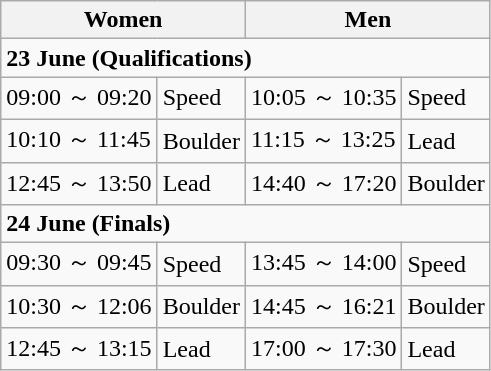<table class="wikitable">
<tr>
<th colspan="2">Women</th>
<th colspan="2">Men</th>
</tr>
<tr>
<td colspan="4"><strong>23 June (Qualifications)</strong></td>
</tr>
<tr>
<td>09:00 ～ 09:20</td>
<td>Speed</td>
<td>10:05 ～ 10:35</td>
<td>Speed</td>
</tr>
<tr>
<td>10:10 ～ 11:45</td>
<td>Boulder</td>
<td>11:15 ～ 13:25</td>
<td>Lead</td>
</tr>
<tr>
<td>12:45 ～ 13:50</td>
<td>Lead</td>
<td>14:40 ～ 17:20</td>
<td>Boulder</td>
</tr>
<tr>
<td colspan="4"><strong>24 June (Finals)</strong></td>
</tr>
<tr>
<td>09:30 ～ 09:45</td>
<td>Speed</td>
<td>13:45 ～ 14:00</td>
<td>Speed</td>
</tr>
<tr>
<td>10:30 ～ 12:06</td>
<td>Boulder</td>
<td>14:45 ～ 16:21</td>
<td>Boulder</td>
</tr>
<tr>
<td>12:45 ～ 13:15</td>
<td>Lead</td>
<td>17:00 ～ 17:30</td>
<td>Lead</td>
</tr>
</table>
